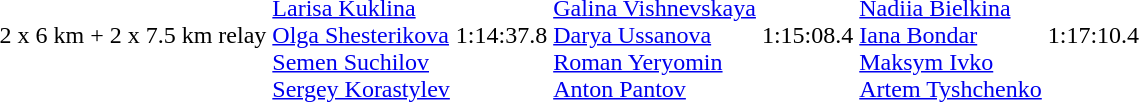<table>
<tr>
<td>2 x 6 km + 2 x 7.5 km relay<br></td>
<td><br><a href='#'>Larisa Kuklina</a><br><a href='#'>Olga Shesterikova</a><br><a href='#'>Semen Suchilov</a><br><a href='#'>Sergey Korastylev</a></td>
<td>1:14:37.8</td>
<td><br><a href='#'>Galina Vishnevskaya</a><br><a href='#'>Darya Ussanova</a><br><a href='#'>Roman Yeryomin</a><br><a href='#'>Anton Pantov</a></td>
<td>1:15:08.4</td>
<td><br><a href='#'>Nadiia Bielkina</a><br><a href='#'>Iana Bondar</a><br><a href='#'>Maksym Ivko</a><br><a href='#'>Artem Tyshchenko</a></td>
<td>1:17:10.4</td>
</tr>
</table>
